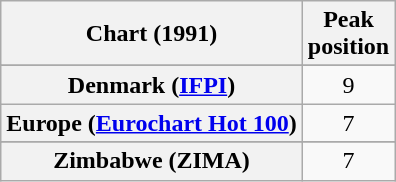<table class="wikitable sortable plainrowheaders" style="text-align:center">
<tr>
<th scope="col">Chart (1991)</th>
<th scope="col">Peak<br>position</th>
</tr>
<tr>
</tr>
<tr>
</tr>
<tr>
</tr>
<tr>
</tr>
<tr>
</tr>
<tr>
<th scope=row>Denmark (<a href='#'>IFPI</a>)</th>
<td>9</td>
</tr>
<tr>
<th scope="row">Europe (<a href='#'>Eurochart Hot 100</a>)</th>
<td>7</td>
</tr>
<tr>
</tr>
<tr>
</tr>
<tr>
</tr>
<tr>
</tr>
<tr>
</tr>
<tr>
</tr>
<tr>
</tr>
<tr>
</tr>
<tr>
</tr>
<tr>
</tr>
<tr>
</tr>
<tr>
</tr>
<tr>
<th scope="row">Zimbabwe (ZIMA)</th>
<td>7</td>
</tr>
</table>
